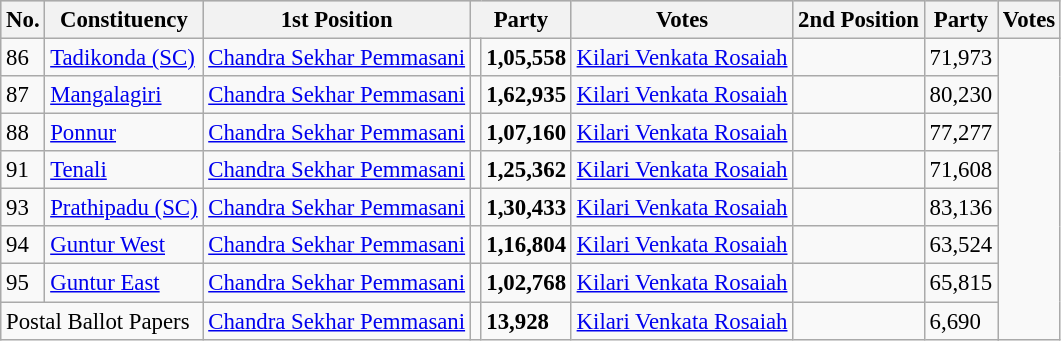<table class="wikitable sortable" style="font-size:95%;">
<tr style="background:#ccc; text-align:center;">
<th>No.</th>
<th>Constituency</th>
<th>1st Position</th>
<th colspan=2>Party</th>
<th>Votes</th>
<th>2nd Position</th>
<th colspan=2>Party</th>
<th>Votes</th>
</tr>
<tr>
<td>86</td>
<td><a href='#'>Tadikonda (SC)</a></td>
<td><a href='#'>Chandra Sekhar Pemmasani</a></td>
<td></td>
<td><strong>1,05,558</strong></td>
<td><a href='#'>Kilari Venkata Rosaiah</a></td>
<td></td>
<td>71,973</td>
</tr>
<tr>
<td>87</td>
<td><a href='#'>Mangalagiri</a></td>
<td><a href='#'>Chandra Sekhar Pemmasani</a></td>
<td></td>
<td><strong>1,62,935</strong></td>
<td><a href='#'>Kilari Venkata Rosaiah</a></td>
<td></td>
<td>80,230</td>
</tr>
<tr>
<td>88</td>
<td><a href='#'>Ponnur</a></td>
<td><a href='#'>Chandra Sekhar Pemmasani</a></td>
<td></td>
<td><strong>1,07,160</strong></td>
<td><a href='#'>Kilari Venkata Rosaiah</a></td>
<td></td>
<td>77,277</td>
</tr>
<tr>
<td>91</td>
<td><a href='#'>Tenali</a></td>
<td><a href='#'>Chandra Sekhar Pemmasani</a></td>
<td></td>
<td><strong>1,25,362</strong></td>
<td><a href='#'>Kilari Venkata Rosaiah</a></td>
<td></td>
<td>71,608</td>
</tr>
<tr>
<td>93</td>
<td><a href='#'>Prathipadu (SC)</a></td>
<td><a href='#'>Chandra Sekhar Pemmasani</a></td>
<td></td>
<td><strong>1,30,433</strong></td>
<td><a href='#'>Kilari Venkata Rosaiah</a></td>
<td></td>
<td>83,136</td>
</tr>
<tr>
<td>94</td>
<td><a href='#'>Guntur West</a></td>
<td><a href='#'>Chandra Sekhar Pemmasani</a></td>
<td></td>
<td><strong>1,16,804</strong></td>
<td><a href='#'>Kilari Venkata Rosaiah</a></td>
<td></td>
<td>63,524</td>
</tr>
<tr>
<td>95</td>
<td><a href='#'>Guntur East</a></td>
<td><a href='#'>Chandra Sekhar Pemmasani</a></td>
<td></td>
<td><strong>1,02,768</strong></td>
<td><a href='#'>Kilari Venkata Rosaiah</a></td>
<td></td>
<td>65,815</td>
</tr>
<tr>
<td colspan=2>Postal Ballot Papers</td>
<td><a href='#'>Chandra Sekhar Pemmasani</a></td>
<td></td>
<td><strong>13,928</strong></td>
<td><a href='#'>Kilari Venkata Rosaiah</a></td>
<td></td>
<td>6,690</td>
</tr>
</table>
